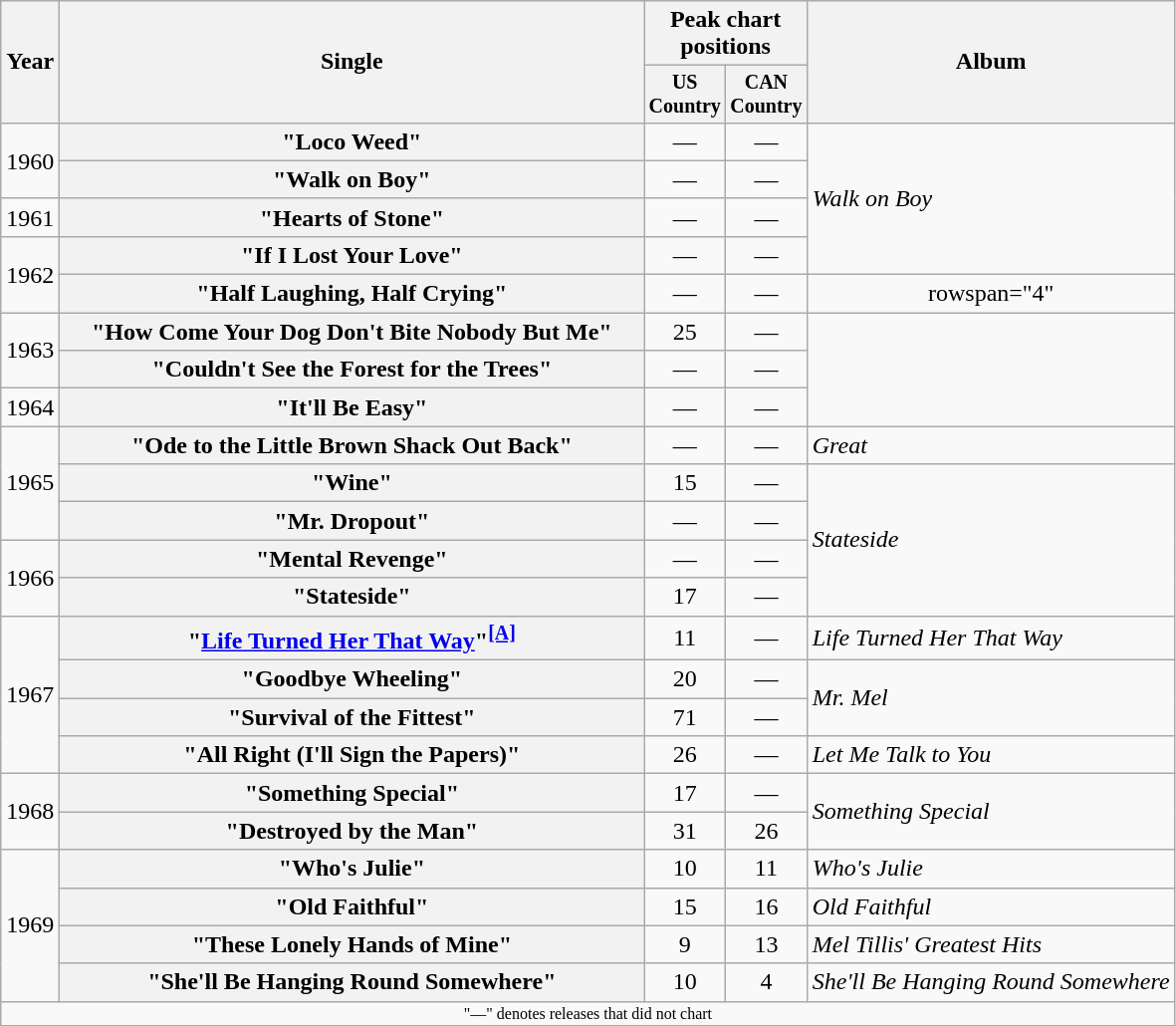<table class="wikitable plainrowheaders" style="text-align:center;">
<tr>
<th rowspan="2">Year</th>
<th rowspan="2" style="width:24em;">Single</th>
<th colspan="2">Peak chart<br>positions</th>
<th rowspan="2">Album</th>
</tr>
<tr style="font-size:smaller;">
<th width="45">US Country<br></th>
<th width="45">CAN Country<br></th>
</tr>
<tr>
<td rowspan="2">1960</td>
<th scope="row">"Loco Weed"</th>
<td>—</td>
<td>—</td>
<td align="left" rowspan="4"><em>Walk on Boy</em></td>
</tr>
<tr>
<th scope="row">"Walk on Boy"</th>
<td>—</td>
<td>—</td>
</tr>
<tr>
<td>1961</td>
<th scope="row">"Hearts of Stone"</th>
<td>—</td>
<td>—</td>
</tr>
<tr>
<td rowspan="2">1962</td>
<th scope="row">"If I Lost Your Love"</th>
<td>—</td>
<td>—</td>
</tr>
<tr>
<th scope="row">"Half Laughing, Half Crying"</th>
<td>—</td>
<td>—</td>
<td>rowspan="4" </td>
</tr>
<tr>
<td rowspan="2">1963</td>
<th scope="row">"How Come Your Dog Don't Bite Nobody But Me"<br></th>
<td>25</td>
<td>—</td>
</tr>
<tr>
<th scope="row">"Couldn't See the Forest for the Trees"</th>
<td>—</td>
<td>—</td>
</tr>
<tr>
<td>1964</td>
<th scope="row">"It'll Be Easy"</th>
<td>—</td>
<td>—</td>
</tr>
<tr>
<td rowspan="3">1965</td>
<th scope="row">"Ode to the Little Brown Shack Out Back"</th>
<td>—</td>
<td>—</td>
<td align="left"><em>Great</em></td>
</tr>
<tr>
<th scope="row">"Wine"</th>
<td>15</td>
<td>—</td>
<td align="left" rowspan="4"><em>Stateside</em></td>
</tr>
<tr>
<th scope="row">"Mr. Dropout"</th>
<td>—</td>
<td>—</td>
</tr>
<tr>
<td rowspan="2">1966</td>
<th scope="row">"Mental Revenge"</th>
<td>—</td>
<td>—</td>
</tr>
<tr>
<th scope="row">"Stateside"</th>
<td>17</td>
<td>—</td>
</tr>
<tr>
<td rowspan="4">1967</td>
<th scope="row">"<a href='#'>Life Turned Her That Way</a>"<sup><span></span><a href='#'><strong>[A]</strong></a></sup></th>
<td>11</td>
<td>—</td>
<td align="left"><em>Life Turned Her That Way</em></td>
</tr>
<tr>
<th scope="row">"Goodbye Wheeling"</th>
<td>20</td>
<td>—</td>
<td align="left" rowspan="2"><em>Mr. Mel</em></td>
</tr>
<tr>
<th scope="row">"Survival of the Fittest"</th>
<td>71</td>
<td>—</td>
</tr>
<tr>
<th scope="row">"All Right (I'll Sign the Papers)"</th>
<td>26</td>
<td>—</td>
<td align="left"><em>Let Me Talk to You</em></td>
</tr>
<tr>
<td rowspan="2">1968</td>
<th scope="row">"Something Special"</th>
<td>17</td>
<td>—</td>
<td align="left" rowspan="2"><em>Something Special</em></td>
</tr>
<tr>
<th scope="row">"Destroyed by the Man"</th>
<td>31</td>
<td>26</td>
</tr>
<tr>
<td rowspan="4">1969</td>
<th scope="row">"Who's Julie"</th>
<td>10</td>
<td>11</td>
<td align="left"><em>Who's Julie</em></td>
</tr>
<tr>
<th scope="row">"Old Faithful"</th>
<td>15</td>
<td>16</td>
<td align="left"><em>Old Faithful</em></td>
</tr>
<tr>
<th scope="row">"These Lonely Hands of Mine"</th>
<td>9</td>
<td>13</td>
<td align="left"><em>Mel Tillis' Greatest Hits</em></td>
</tr>
<tr>
<th scope="row">"She'll Be Hanging Round Somewhere"</th>
<td>10</td>
<td>4</td>
<td align="left"><em>She'll Be Hanging Round Somewhere</em></td>
</tr>
<tr>
<td colspan="5" style="font-size:8pt">"—" denotes releases that did not chart</td>
</tr>
<tr>
</tr>
</table>
